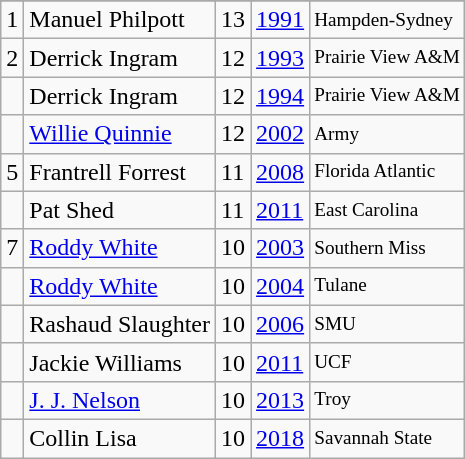<table class="wikitable">
<tr>
</tr>
<tr>
<td>1</td>
<td>Manuel Philpott</td>
<td>13</td>
<td><a href='#'>1991</a></td>
<td style="font-size:80%;">Hampden-Sydney</td>
</tr>
<tr>
<td>2</td>
<td>Derrick Ingram</td>
<td>12</td>
<td><a href='#'>1993</a></td>
<td style="font-size:80%;">Prairie View A&M</td>
</tr>
<tr>
<td></td>
<td>Derrick Ingram</td>
<td>12</td>
<td><a href='#'>1994</a></td>
<td style="font-size:80%;">Prairie View A&M</td>
</tr>
<tr>
<td></td>
<td><a href='#'>Willie Quinnie</a></td>
<td>12</td>
<td><a href='#'>2002</a></td>
<td style="font-size:80%;">Army</td>
</tr>
<tr>
<td>5</td>
<td>Frantrell Forrest</td>
<td>11</td>
<td><a href='#'>2008</a></td>
<td style="font-size:80%;">Florida Atlantic</td>
</tr>
<tr>
<td></td>
<td>Pat Shed</td>
<td>11</td>
<td><a href='#'>2011</a></td>
<td style="font-size:80%;">East Carolina</td>
</tr>
<tr>
<td>7</td>
<td><a href='#'>Roddy White</a></td>
<td>10</td>
<td><a href='#'>2003</a></td>
<td style="font-size:80%;">Southern Miss</td>
</tr>
<tr>
<td></td>
<td><a href='#'>Roddy White</a></td>
<td>10</td>
<td><a href='#'>2004</a></td>
<td style="font-size:80%;">Tulane</td>
</tr>
<tr>
<td></td>
<td>Rashaud Slaughter</td>
<td>10</td>
<td><a href='#'>2006</a></td>
<td style="font-size:80%;">SMU</td>
</tr>
<tr>
<td></td>
<td>Jackie Williams</td>
<td>10</td>
<td><a href='#'>2011</a></td>
<td style="font-size:80%;">UCF</td>
</tr>
<tr>
<td></td>
<td><a href='#'>J. J. Nelson</a></td>
<td>10</td>
<td><a href='#'>2013</a></td>
<td style="font-size:80%;">Troy</td>
</tr>
<tr>
<td></td>
<td>Collin Lisa</td>
<td>10</td>
<td><a href='#'>2018</a></td>
<td style="font-size:80%;">Savannah State</td>
</tr>
</table>
